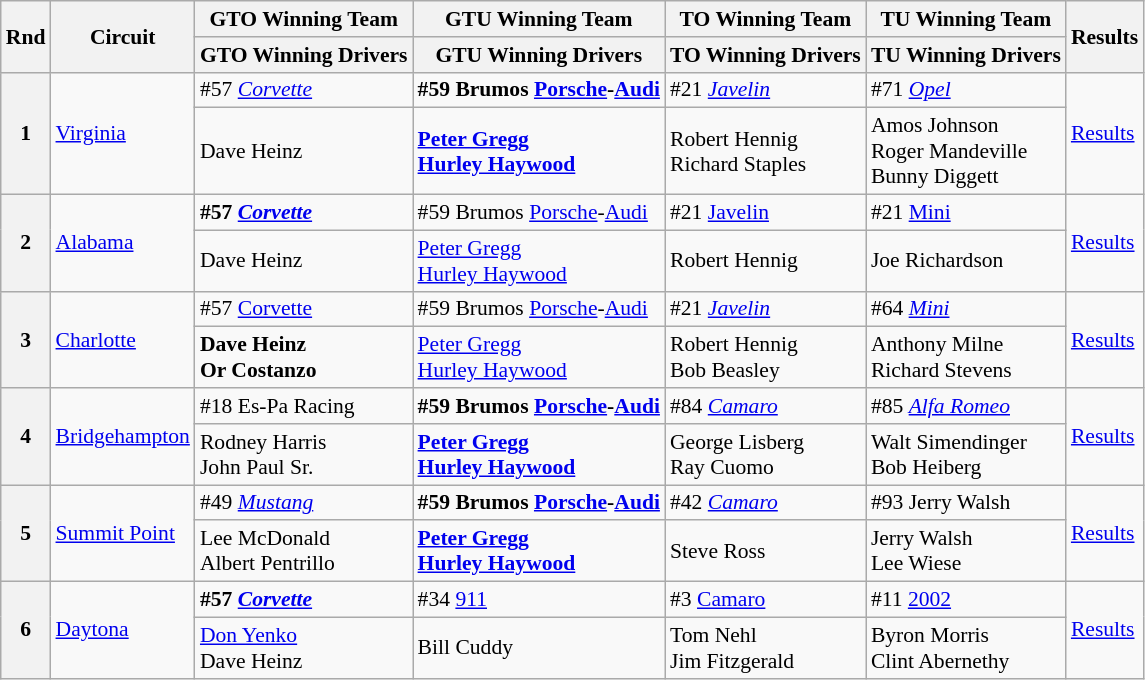<table class="wikitable" style="font-size: 90%;">
<tr>
<th rowspan=2>Rnd</th>
<th rowspan=2>Circuit</th>
<th>GTO Winning Team</th>
<th>GTU Winning Team</th>
<th>TO Winning Team</th>
<th>TU Winning Team</th>
<th rowspan=2>Results</th>
</tr>
<tr>
<th>GTO Winning Drivers</th>
<th>GTU Winning Drivers</th>
<th>TO Winning Drivers</th>
<th>TU Winning Drivers</th>
</tr>
<tr>
<th rowspan=2>1</th>
<td rowspan=2><a href='#'>Virginia</a></td>
<td>#57 <em><a href='#'>Corvette</a></em></td>
<td><strong>#59 Brumos <a href='#'>Porsche</a>-<a href='#'>Audi</a></strong></td>
<td>#21 <em><a href='#'>Javelin</a></em></td>
<td>#71 <em><a href='#'>Opel</a></em></td>
<td rowspan=2><a href='#'>Results</a></td>
</tr>
<tr>
<td> Dave Heinz</td>
<td><strong> <a href='#'>Peter Gregg</a><br> <a href='#'>Hurley Haywood</a></strong></td>
<td> Robert Hennig<br> Richard Staples</td>
<td> Amos Johnson<br> Roger Mandeville<br> Bunny Diggett</td>
</tr>
<tr>
<th rowspan=2>2</th>
<td rowspan=2><a href='#'>Alabama</a></td>
<td><strong>#57 <em><a href='#'>Corvette</a><strong><em></td>
<td>#59 Brumos <a href='#'>Porsche</a>-<a href='#'>Audi</a></td>
<td>#21 </em><a href='#'>Javelin</a><em></td>
<td>#21 </em><a href='#'>Mini</a><em></td>
<td rowspan=2><a href='#'>Results</a></td>
</tr>
<tr>
<td></strong> Dave Heinz<strong></td>
<td> <a href='#'>Peter Gregg</a><br> <a href='#'>Hurley Haywood</a></td>
<td> Robert Hennig</td>
<td> Joe Richardson</td>
</tr>
<tr>
<th rowspan=2>3</th>
<td rowspan=2><a href='#'>Charlotte</a></td>
<td></strong>#57 </em><a href='#'>Corvette</a></em></strong></td>
<td>#59 Brumos <a href='#'>Porsche</a>-<a href='#'>Audi</a></td>
<td>#21 <em><a href='#'>Javelin</a></em></td>
<td>#64 <em><a href='#'>Mini</a></em></td>
<td rowspan=2><a href='#'>Results</a></td>
</tr>
<tr>
<td><strong> Dave Heinz<br> Or Costanzo</strong></td>
<td> <a href='#'>Peter Gregg</a><br> <a href='#'>Hurley Haywood</a></td>
<td> Robert Hennig<br> Bob Beasley</td>
<td> Anthony Milne<br> Richard Stevens</td>
</tr>
<tr>
<th rowspan=2>4</th>
<td rowspan=2><a href='#'>Bridgehampton</a></td>
<td>#18 Es-Pa Racing</td>
<td><strong>#59 Brumos <a href='#'>Porsche</a>-<a href='#'>Audi</a></strong></td>
<td>#84 <em><a href='#'>Camaro</a></em></td>
<td>#85 <em><a href='#'>Alfa Romeo</a></em></td>
<td rowspan=2><a href='#'>Results</a></td>
</tr>
<tr>
<td> Rodney Harris<br> John Paul Sr.</td>
<td><strong> <a href='#'>Peter Gregg</a><br> <a href='#'>Hurley Haywood</a></strong></td>
<td> George Lisberg<br> Ray Cuomo</td>
<td> Walt Simendinger<br> Bob Heiberg</td>
</tr>
<tr>
<th rowspan=2>5</th>
<td rowspan=2><a href='#'>Summit Point</a></td>
<td>#49 <em><a href='#'>Mustang</a></em></td>
<td><strong>#59 Brumos <a href='#'>Porsche</a>-<a href='#'>Audi</a></strong></td>
<td>#42 <em><a href='#'>Camaro</a></em></td>
<td>#93 Jerry Walsh</td>
<td rowspan=2><a href='#'>Results</a></td>
</tr>
<tr>
<td> Lee McDonald<br> Albert Pentrillo</td>
<td><strong> <a href='#'>Peter Gregg</a><br> <a href='#'>Hurley Haywood</a></strong></td>
<td> Steve Ross</td>
<td> Jerry Walsh<br> Lee Wiese</td>
</tr>
<tr>
<th rowspan=2>6</th>
<td rowspan=2><a href='#'>Daytona</a></td>
<td><strong>#57 <em><a href='#'>Corvette</a><strong><em></td>
<td>#34 </em><a href='#'>911</a><em></td>
<td>#3 </em><a href='#'>Camaro</a><em></td>
<td>#11 </em><a href='#'>2002</a><em></td>
<td rowspan=2><a href='#'>Results</a></td>
</tr>
<tr>
<td></strong> <a href='#'>Don Yenko</a><br> Dave Heinz<strong></td>
<td> Bill Cuddy</td>
<td> Tom Nehl<br> Jim Fitzgerald</td>
<td> Byron Morris<br> Clint Abernethy</td>
</tr>
</table>
